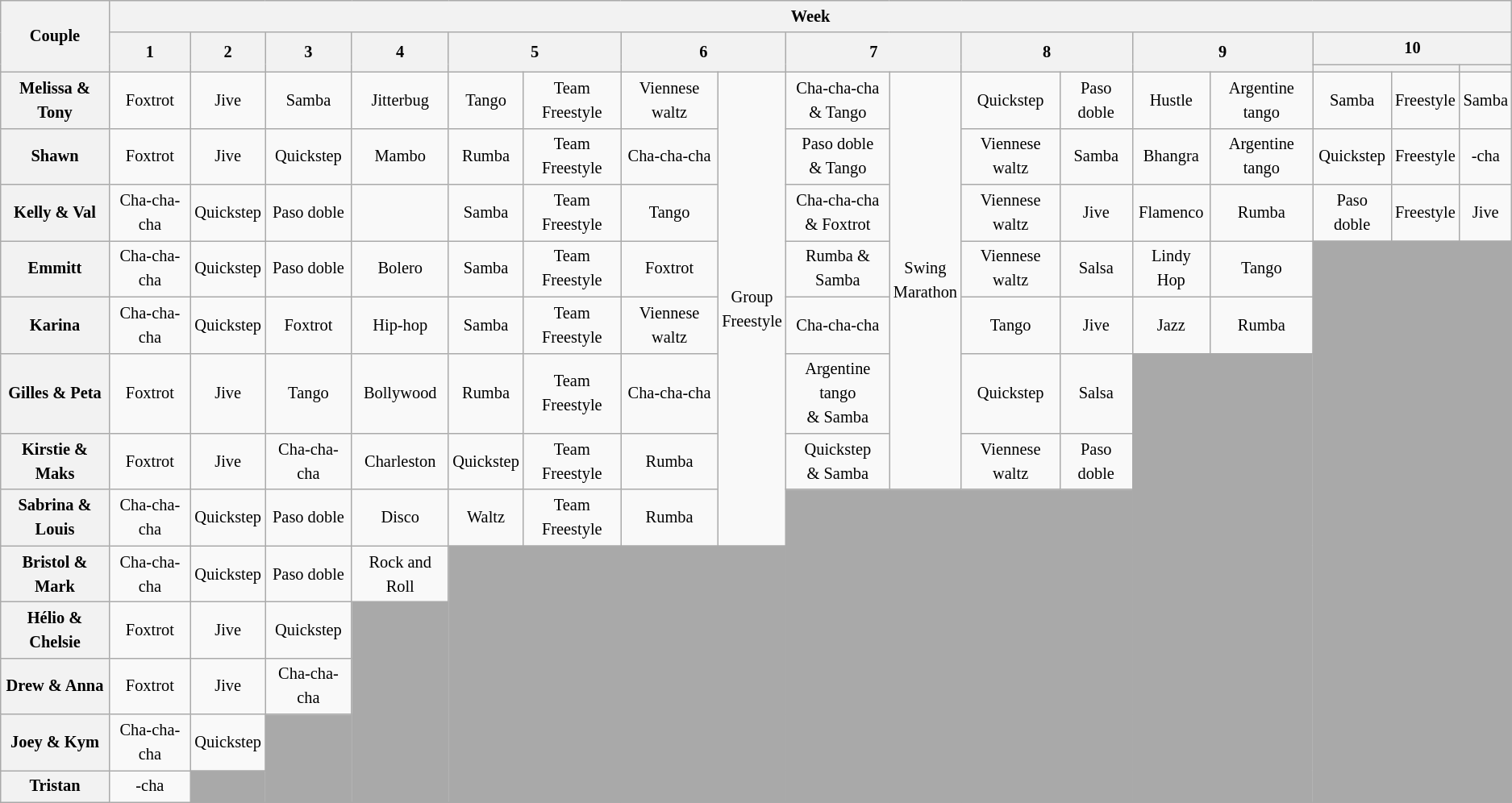<table class="wikitable unsortable" style="text-align:center; font-size:85%; line-height:20px">
<tr>
<th scope="col" rowspan="3">Couple</th>
<th colspan="17">Week</th>
</tr>
<tr>
<th rowspan="2" scope="col">1</th>
<th rowspan="2" scope="col">2</th>
<th rowspan="2" scope="col">3</th>
<th rowspan="2" scope="col">4</th>
<th colspan="2" rowspan="2" scope="col">5</th>
<th colspan="2" rowspan="2" scope="col">6</th>
<th colspan="2" rowspan="2" scope="col">7</th>
<th colspan="2" rowspan="2" scope="col">8</th>
<th colspan="2" rowspan="2" scope="col">9</th>
<th colspan="3" scope="col">10</th>
</tr>
<tr>
<th colspan="2"></th>
<th></th>
</tr>
<tr>
<th scope="row">Melissa & Tony</th>
<td>Foxtrot</td>
<td>Jive</td>
<td>Samba</td>
<td>Jitterbug</td>
<td>Tango</td>
<td>Team Freestyle</td>
<td>Viennese waltz</td>
<td rowspan="8">Group<br>Freestyle</td>
<td>Cha-cha-cha<br>& Tango</td>
<td rowspan="7">Swing<br>Marathon</td>
<td>Quickstep</td>
<td>Paso doble</td>
<td>Hustle</td>
<td>Argentine tango</td>
<td>Samba</td>
<td>Freestyle</td>
<td>Samba</td>
</tr>
<tr>
<th scope="row">Shawn </th>
<td>Foxtrot</td>
<td>Jive</td>
<td>Quickstep</td>
<td>Mambo</td>
<td>Rumba</td>
<td>Team Freestyle</td>
<td>Cha-cha-cha</td>
<td>Paso doble<br>& Tango</td>
<td>Viennese waltz</td>
<td>Samba</td>
<td>Bhangra</td>
<td>Argentine tango</td>
<td>Quickstep</td>
<td>Freestyle</td>
<td>-cha</td>
</tr>
<tr>
<th scope="row">Kelly & Val</th>
<td>Cha-cha-cha</td>
<td>Quickstep</td>
<td>Paso doble</td>
<td></td>
<td>Samba</td>
<td>Team Freestyle</td>
<td>Tango</td>
<td>Cha-cha-cha<br>& Foxtrot</td>
<td>Viennese waltz</td>
<td>Jive</td>
<td>Flamenco</td>
<td>Rumba</td>
<td>Paso doble</td>
<td>Freestyle</td>
<td>Jive</td>
</tr>
<tr>
<th scope="row">Emmitt </th>
<td>Cha-cha-cha</td>
<td>Quickstep</td>
<td>Paso doble</td>
<td>Bolero</td>
<td>Samba</td>
<td>Team Freestyle</td>
<td>Foxtrot</td>
<td>Rumba &<br>Samba</td>
<td>Viennese waltz</td>
<td>Salsa</td>
<td>Lindy Hop</td>
<td>Tango</td>
<td colspan="3" rowspan="10" style="background:darkgrey"></td>
</tr>
<tr>
<th scope="row"> Karina</th>
<td>Cha-cha-cha</td>
<td>Quickstep</td>
<td>Foxtrot</td>
<td>Hip-hop</td>
<td>Samba</td>
<td>Team Freestyle</td>
<td>Viennese waltz</td>
<td>Cha-cha-cha<br></td>
<td>Tango</td>
<td>Jive</td>
<td>Jazz</td>
<td>Rumba</td>
</tr>
<tr>
<th scope="row">Gilles & Peta</th>
<td>Foxtrot</td>
<td>Jive</td>
<td>Tango</td>
<td>Bollywood</td>
<td>Rumba</td>
<td>Team Freestyle</td>
<td>Cha-cha-cha</td>
<td>Argentine tango<br>& Samba</td>
<td>Quickstep</td>
<td>Salsa</td>
<td colspan="2" rowspan="8" style="background:darkgrey"></td>
</tr>
<tr>
<th scope="row">Kirstie & Maks</th>
<td>Foxtrot</td>
<td>Jive</td>
<td>Cha-cha-cha</td>
<td>Charleston</td>
<td>Quickstep</td>
<td>Team Freestyle</td>
<td>Rumba</td>
<td>Quickstep<br>& Samba</td>
<td>Viennese waltz</td>
<td>Paso doble</td>
</tr>
<tr>
<th scope="row">Sabrina & Louis</th>
<td>Cha-cha-cha</td>
<td>Quickstep</td>
<td>Paso doble</td>
<td>Disco</td>
<td>Waltz</td>
<td>Team Freestyle</td>
<td>Rumba</td>
<td colspan="4" rowspan="6" style="background:darkgrey"></td>
</tr>
<tr>
<th scope="row">Bristol & Mark</th>
<td>Cha-cha-cha</td>
<td>Quickstep</td>
<td>Paso doble</td>
<td>Rock and Roll</td>
<td colspan="4" rowspan="5" style="background:darkgrey"></td>
</tr>
<tr>
<th scope="row">Hélio & Chelsie</th>
<td>Foxtrot</td>
<td>Jive</td>
<td>Quickstep</td>
<td rowspan="4" style="background:darkgrey"></td>
</tr>
<tr>
<th scope="row">Drew & Anna</th>
<td>Foxtrot</td>
<td>Jive</td>
<td>Cha-cha-cha</td>
</tr>
<tr>
<th scope="row">Joey & Kym</th>
<td>Cha-cha-cha</td>
<td>Quickstep</td>
<td rowspan="2" style="background:darkgrey"></td>
</tr>
<tr>
<th scope="row"> Tristan</th>
<td>-cha</td>
<td style="background:darkgrey"></td>
</tr>
</table>
